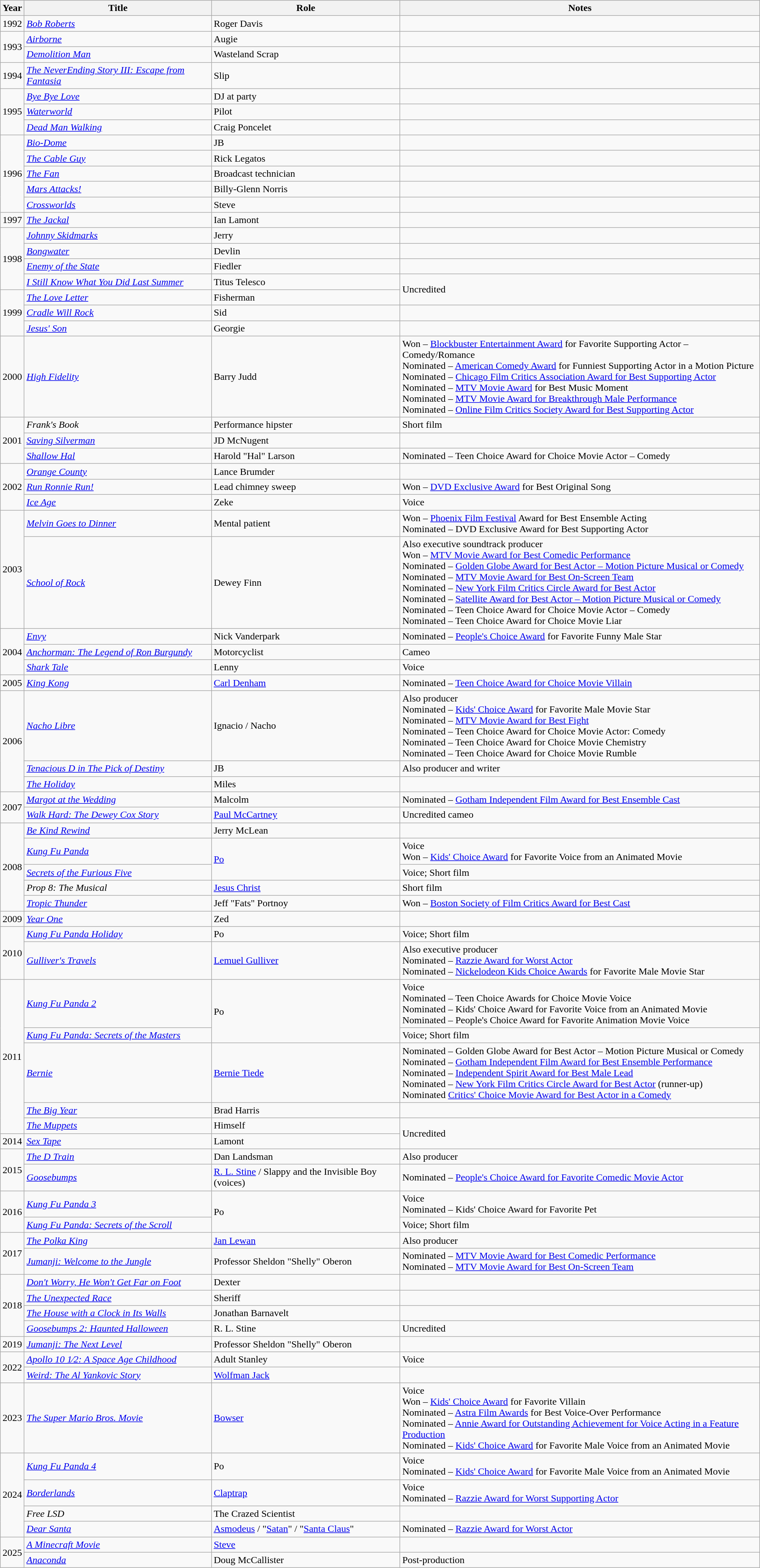<table class="wikitable sortable">
<tr>
<th>Year</th>
<th>Title</th>
<th>Role</th>
<th>Notes</th>
</tr>
<tr>
<td>1992</td>
<td><em><a href='#'>Bob Roberts</a></em></td>
<td>Roger Davis</td>
<td></td>
</tr>
<tr>
<td rowspan="2">1993</td>
<td><em><a href='#'>Airborne</a></em></td>
<td>Augie</td>
<td></td>
</tr>
<tr>
<td><em><a href='#'>Demolition Man</a></em></td>
<td>Wasteland Scrap</td>
<td></td>
</tr>
<tr>
<td>1994</td>
<td><em><a href='#'>The NeverEnding Story III: Escape from Fantasia</a></em></td>
<td>Slip</td>
<td></td>
</tr>
<tr>
<td rowspan="3">1995</td>
<td><em><a href='#'>Bye Bye Love</a></em></td>
<td>DJ at party</td>
<td></td>
</tr>
<tr>
<td><em><a href='#'>Waterworld</a></em></td>
<td>Pilot</td>
<td></td>
</tr>
<tr>
<td><em><a href='#'>Dead Man Walking</a></em></td>
<td>Craig Poncelet</td>
<td></td>
</tr>
<tr>
<td rowspan="5">1996</td>
<td><em><a href='#'>Bio-Dome</a></em></td>
<td>JB</td>
<td></td>
</tr>
<tr>
<td><em><a href='#'>The Cable Guy</a></em></td>
<td>Rick Legatos</td>
<td></td>
</tr>
<tr>
<td><em><a href='#'>The Fan</a></em></td>
<td>Broadcast technician</td>
<td></td>
</tr>
<tr>
<td><em><a href='#'>Mars Attacks!</a></em></td>
<td>Billy-Glenn Norris</td>
<td></td>
</tr>
<tr>
<td><em><a href='#'>Crossworlds</a></em></td>
<td>Steve</td>
<td></td>
</tr>
<tr>
<td>1997</td>
<td><em><a href='#'>The Jackal</a></em></td>
<td>Ian Lamont</td>
<td></td>
</tr>
<tr>
<td rowspan="4">1998</td>
<td><em><a href='#'>Johnny Skidmarks</a></em></td>
<td>Jerry</td>
<td></td>
</tr>
<tr>
<td><em><a href='#'>Bongwater</a></em></td>
<td>Devlin</td>
<td></td>
</tr>
<tr>
<td><em><a href='#'>Enemy of the State</a></em></td>
<td>Fiedler</td>
<td></td>
</tr>
<tr>
<td><em><a href='#'>I Still Know What You Did Last Summer</a></em></td>
<td>Titus Telesco</td>
<td rowspan = "2">Uncredited</td>
</tr>
<tr>
<td rowspan="3">1999</td>
<td><em><a href='#'>The Love Letter</a></em></td>
<td>Fisherman</td>
</tr>
<tr>
<td><em><a href='#'>Cradle Will Rock</a></em></td>
<td>Sid</td>
<td></td>
</tr>
<tr>
<td><em><a href='#'>Jesus' Son</a></em></td>
<td>Georgie</td>
<td></td>
</tr>
<tr>
<td>2000</td>
<td><em><a href='#'>High Fidelity</a></em></td>
<td>Barry Judd</td>
<td>Won – <a href='#'>Blockbuster Entertainment Award</a> for Favorite Supporting Actor – Comedy/Romance<br>Nominated – <a href='#'>American Comedy Award</a> for Funniest Supporting Actor in a Motion Picture<br>Nominated – <a href='#'>Chicago Film Critics Association Award for Best Supporting Actor</a><br>Nominated – <a href='#'>MTV Movie Award</a> for Best Music Moment<br>Nominated – <a href='#'>MTV Movie Award for Breakthrough Male Performance</a><br>Nominated – <a href='#'>Online Film Critics Society Award for Best Supporting Actor</a></td>
</tr>
<tr>
<td rowspan="3">2001</td>
<td><em>Frank's Book</em></td>
<td>Performance hipster</td>
<td>Short film</td>
</tr>
<tr>
<td><em><a href='#'>Saving Silverman</a></em></td>
<td>JD McNugent</td>
<td></td>
</tr>
<tr>
<td><em><a href='#'>Shallow Hal</a></em></td>
<td>Harold "Hal" Larson</td>
<td>Nominated – Teen Choice Award for Choice Movie Actor – Comedy</td>
</tr>
<tr>
<td rowspan="3">2002</td>
<td><em><a href='#'>Orange County</a></em></td>
<td>Lance Brumder</td>
<td></td>
</tr>
<tr>
<td><em><a href='#'>Run Ronnie Run!</a></em></td>
<td>Lead chimney sweep</td>
<td>Won – <a href='#'>DVD Exclusive Award</a> for Best Original Song</td>
</tr>
<tr>
<td><em><a href='#'>Ice Age</a></em></td>
<td>Zeke</td>
<td>Voice</td>
</tr>
<tr>
<td rowspan="2">2003</td>
<td><em><a href='#'>Melvin Goes to Dinner</a></em></td>
<td>Mental patient</td>
<td>Won – <a href='#'>Phoenix Film Festival</a> Award for Best Ensemble Acting<br>Nominated – DVD Exclusive Award for Best Supporting Actor</td>
</tr>
<tr>
<td><em><a href='#'>School of Rock</a></em></td>
<td>Dewey Finn</td>
<td>Also executive soundtrack producer<br>Won – <a href='#'>MTV Movie Award for Best Comedic Performance</a><br>Nominated – <a href='#'>Golden Globe Award for Best Actor – Motion Picture Musical or Comedy</a><br>Nominated – <a href='#'>MTV Movie Award for Best On-Screen Team</a><br>Nominated – <a href='#'>New York Film Critics Circle Award for Best Actor</a> <br>Nominated – <a href='#'>Satellite Award for Best Actor – Motion Picture Musical or Comedy</a><br>Nominated – Teen Choice Award for Choice Movie Actor – Comedy<br>Nominated – Teen Choice Award  for Choice Movie Liar</td>
</tr>
<tr>
<td rowspan="3">2004</td>
<td><em><a href='#'>Envy</a></em></td>
<td>Nick Vanderpark</td>
<td>Nominated – <a href='#'>People's Choice Award</a> for Favorite Funny Male Star</td>
</tr>
<tr>
<td><em><a href='#'>Anchorman: The Legend of Ron Burgundy</a></em></td>
<td>Motorcyclist</td>
<td>Cameo</td>
</tr>
<tr>
<td><em><a href='#'>Shark Tale</a></em></td>
<td>Lenny</td>
<td>Voice</td>
</tr>
<tr>
<td>2005</td>
<td><em><a href='#'>King Kong</a></em></td>
<td><a href='#'>Carl Denham</a></td>
<td>Nominated – <a href='#'>Teen Choice Award for Choice Movie Villain</a></td>
</tr>
<tr>
<td rowspan="3">2006</td>
<td><em><a href='#'>Nacho Libre</a></em></td>
<td>Ignacio / Nacho</td>
<td>Also producer<br>Nominated – <a href='#'>Kids' Choice Award</a> for Favorite Male Movie Star<br>Nominated – <a href='#'>MTV Movie Award for Best Fight</a><br>Nominated – Teen Choice Award for Choice Movie Actor: Comedy<br>Nominated – Teen Choice Award for Choice Movie Chemistry<br>Nominated – Teen Choice Award for Choice Movie Rumble</td>
</tr>
<tr>
<td><em><a href='#'>Tenacious D in The Pick of Destiny</a></em></td>
<td>JB</td>
<td>Also producer and writer</td>
</tr>
<tr>
<td><em><a href='#'>The Holiday</a></em></td>
<td>Miles</td>
<td></td>
</tr>
<tr>
<td rowspan="2">2007</td>
<td><em><a href='#'>Margot at the Wedding</a></em></td>
<td>Malcolm</td>
<td>Nominated – <a href='#'>Gotham Independent Film Award for Best Ensemble Cast</a></td>
</tr>
<tr>
<td><em><a href='#'>Walk Hard: The Dewey Cox Story</a></em></td>
<td><a href='#'>Paul McCartney</a></td>
<td>Uncredited cameo</td>
</tr>
<tr>
<td rowspan="5">2008</td>
<td><em><a href='#'>Be Kind Rewind</a></em></td>
<td>Jerry McLean</td>
<td></td>
</tr>
<tr>
<td><em><a href='#'>Kung Fu Panda</a></em></td>
<td rowspan = "2"><a href='#'>Po</a></td>
<td>Voice<br> Won – <a href='#'>Kids' Choice Award</a> for Favorite Voice from an Animated Movie</td>
</tr>
<tr>
<td><em><a href='#'>Secrets of the Furious Five</a></em></td>
<td>Voice; Short film</td>
</tr>
<tr>
<td><em>Prop 8: The Musical</em></td>
<td><a href='#'>Jesus Christ</a></td>
<td>Short film</td>
</tr>
<tr>
<td><em><a href='#'>Tropic Thunder</a></em></td>
<td>Jeff "Fats" Portnoy</td>
<td>Won – <a href='#'>Boston Society of Film Critics Award for Best Cast</a></td>
</tr>
<tr>
<td>2009</td>
<td><em><a href='#'>Year One</a></em></td>
<td>Zed</td>
<td></td>
</tr>
<tr>
<td rowspan="2">2010</td>
<td><em><a href='#'>Kung Fu Panda Holiday</a></em></td>
<td>Po</td>
<td>Voice; Short film</td>
</tr>
<tr>
<td><em><a href='#'>Gulliver's Travels</a></em></td>
<td><a href='#'>Lemuel Gulliver</a></td>
<td>Also executive producer<br>Nominated – <a href='#'>Razzie Award for Worst Actor</a><br>Nominated – <a href='#'>Nickelodeon Kids Choice Awards</a> for Favorite Male Movie Star</td>
</tr>
<tr>
<td rowspan="5">2011</td>
<td><em><a href='#'>Kung Fu Panda 2</a></em></td>
<td rowspan="2">Po</td>
<td>Voice<br>Nominated – Teen Choice Awards for Choice Movie Voice<br>Nominated – Kids' Choice Award for Favorite Voice from an Animated Movie<br>Nominated – People's Choice Award for Favorite Animation Movie Voice</td>
</tr>
<tr>
<td><em><a href='#'>Kung Fu Panda: Secrets of the Masters</a></em></td>
<td>Voice; Short film</td>
</tr>
<tr>
<td><em><a href='#'>Bernie</a></em></td>
<td><a href='#'>Bernie Tiede</a></td>
<td>Nominated – Golden Globe Award for Best Actor – Motion Picture Musical or Comedy<br> Nominated – <a href='#'>Gotham Independent Film Award for Best Ensemble Performance</a><br>Nominated – <a href='#'>Independent Spirit Award for Best Male Lead</a><br>Nominated – <a href='#'>New York Film Critics Circle Award for Best Actor</a> (runner-up) <br>Nominated <a href='#'>Critics' Choice Movie Award for Best Actor in a Comedy</a></td>
</tr>
<tr>
<td><em><a href='#'>The Big Year</a></em></td>
<td>Brad Harris</td>
<td></td>
</tr>
<tr>
<td><em><a href='#'>The Muppets</a></em></td>
<td>Himself</td>
<td rowspan = "2">Uncredited</td>
</tr>
<tr>
<td>2014</td>
<td><em><a href='#'>Sex Tape</a></em></td>
<td>Lamont</td>
</tr>
<tr>
<td rowspan="2">2015</td>
<td><em><a href='#'>The D Train</a></em></td>
<td>Dan Landsman</td>
<td>Also producer</td>
</tr>
<tr>
<td><em><a href='#'>Goosebumps</a></em></td>
<td><a href='#'>R. L. Stine</a> / Slappy and the Invisible Boy (voices)</td>
<td>Nominated – <a href='#'>People's Choice Award for Favorite Comedic Movie Actor</a></td>
</tr>
<tr>
<td rowspan="2">2016</td>
<td><em><a href='#'>Kung Fu Panda 3</a></em></td>
<td rowspan="2">Po</td>
<td>Voice<br>Nominated – Kids' Choice Award for Favorite Pet</td>
</tr>
<tr>
<td><em><a href='#'>Kung Fu Panda: Secrets of the Scroll</a></em></td>
<td>Voice; Short film</td>
</tr>
<tr>
<td rowspan="2">2017</td>
<td><em><a href='#'>The Polka King</a></em></td>
<td><a href='#'>Jan Lewan</a></td>
<td>Also producer</td>
</tr>
<tr>
<td><em><a href='#'>Jumanji: Welcome to the Jungle</a></em></td>
<td>Professor Sheldon "Shelly" Oberon</td>
<td>Nominated – <a href='#'>MTV Movie Award for Best Comedic Performance</a><br>Nominated – <a href='#'>MTV Movie Award for Best On-Screen Team</a> </td>
</tr>
<tr>
<td rowspan="4">2018</td>
<td><em><a href='#'>Don't Worry, He Won't Get Far on Foot</a></em></td>
<td>Dexter</td>
<td></td>
</tr>
<tr>
<td><em><a href='#'>The Unexpected Race</a></em></td>
<td>Sheriff</td>
<td></td>
</tr>
<tr>
<td><em><a href='#'>The House with a Clock in Its Walls</a></em></td>
<td>Jonathan Barnavelt</td>
<td></td>
</tr>
<tr>
<td><em><a href='#'>Goosebumps 2: Haunted Halloween</a></em></td>
<td>R. L. Stine</td>
<td>Uncredited</td>
</tr>
<tr>
<td>2019</td>
<td><em><a href='#'>Jumanji: The Next Level</a></em></td>
<td>Professor Sheldon "Shelly" Oberon</td>
<td></td>
</tr>
<tr>
<td rowspan="2">2022</td>
<td><em><a href='#'>Apollo 10 1⁄2: A Space Age Childhood</a></em></td>
<td>Adult Stanley</td>
<td>Voice</td>
</tr>
<tr>
<td><em><a href='#'>Weird: The Al Yankovic Story</a></em></td>
<td><a href='#'>Wolfman Jack</a></td>
<td></td>
</tr>
<tr>
<td>2023</td>
<td><em><a href='#'>The Super Mario Bros. Movie</a></em></td>
<td><a href='#'>Bowser</a></td>
<td>Voice<br> Won – <a href='#'>Kids' Choice Award</a> for Favorite Villain<br>Nominated – <a href='#'>Astra Film Awards</a> for Best Voice-Over Performance<br>Nominated – <a href='#'>Annie Award for Outstanding Achievement for Voice Acting in a Feature Production</a><br>Nominated – <a href='#'>Kids' Choice Award</a> for Favorite Male Voice from an Animated Movie</td>
</tr>
<tr>
<td rowspan="4">2024</td>
<td><em><a href='#'>Kung Fu Panda 4</a></em></td>
<td>Po</td>
<td>Voice<br>Nominated – <a href='#'>Kids' Choice Award</a> for Favorite Male Voice from an Animated Movie</td>
</tr>
<tr>
<td><em><a href='#'>Borderlands</a></em></td>
<td><a href='#'>Claptrap</a></td>
<td>Voice<br>Nominated – <a href='#'>Razzie Award for Worst Supporting Actor</a></td>
</tr>
<tr>
<td><em>Free LSD</em></td>
<td>The Crazed Scientist</td>
<td></td>
</tr>
<tr>
<td><em><a href='#'>Dear Santa</a></em></td>
<td><a href='#'>Asmodeus</a> / "<a href='#'>Satan</a>" / "<a href='#'>Santa Claus</a>"</td>
<td>Nominated – <a href='#'>Razzie Award for Worst Actor</a></td>
</tr>
<tr>
<td rowspan="2">2025</td>
<td><em><a href='#'>A Minecraft Movie</a></em></td>
<td><a href='#'>Steve</a></td>
<td></td>
</tr>
<tr>
<td><em><a href='#'>Anaconda</a></em></td>
<td>Doug McCallister</td>
<td>Post-production</td>
</tr>
</table>
